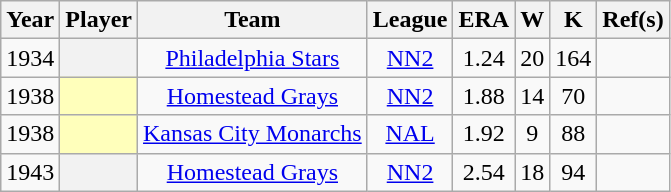<table class="wikitable sortable plainrowheaders" style="text-align:center;">
<tr>
<th scope="col">Year</th>
<th scope="col">Player</th>
<th scope="col">Team</th>
<th scope="col">League</th>
<th scope="col">ERA</th>
<th scope="col">W</th>
<th scope="col">K</th>
<th scope="col" class="unsortable">Ref(s)</th>
</tr>
<tr>
<td>1934</td>
<th scope="row" style="text-align:center"></th>
<td><a href='#'>Philadelphia Stars</a></td>
<td><a href='#'>NN2</a></td>
<td>1.24</td>
<td>20</td>
<td>164</td>
<td></td>
</tr>
<tr>
<td>1938</td>
<th scope="row" style="text-align:center; background-color: #ffffbb"></th>
<td><a href='#'>Homestead Grays</a></td>
<td><a href='#'>NN2</a></td>
<td>1.88</td>
<td>14</td>
<td>70</td>
<td></td>
</tr>
<tr>
<td>1938</td>
<th scope="row" style="text-align:center; background-color: #ffffbb"></th>
<td><a href='#'>Kansas City Monarchs</a></td>
<td><a href='#'>NAL</a></td>
<td>1.92</td>
<td>9</td>
<td>88</td>
<td></td>
</tr>
<tr>
<td>1943</td>
<th scope="row" style="text-align:center"></th>
<td><a href='#'>Homestead Grays</a></td>
<td><a href='#'>NN2</a></td>
<td>2.54</td>
<td>18</td>
<td>94</td>
<td></td>
</tr>
</table>
